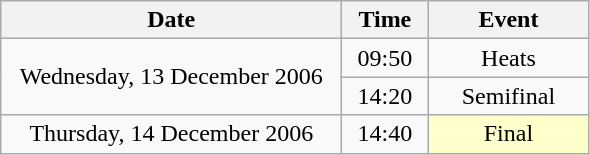<table class = "wikitable" style="text-align:center;">
<tr>
<th width=220>Date</th>
<th width=50>Time</th>
<th width=100>Event</th>
</tr>
<tr>
<td rowspan=2>Wednesday, 13 December 2006</td>
<td>09:50</td>
<td>Heats</td>
</tr>
<tr>
<td>14:20</td>
<td>Semifinal</td>
</tr>
<tr>
<td>Thursday, 14 December 2006</td>
<td>14:40</td>
<td bgcolor=ffffcc>Final</td>
</tr>
</table>
